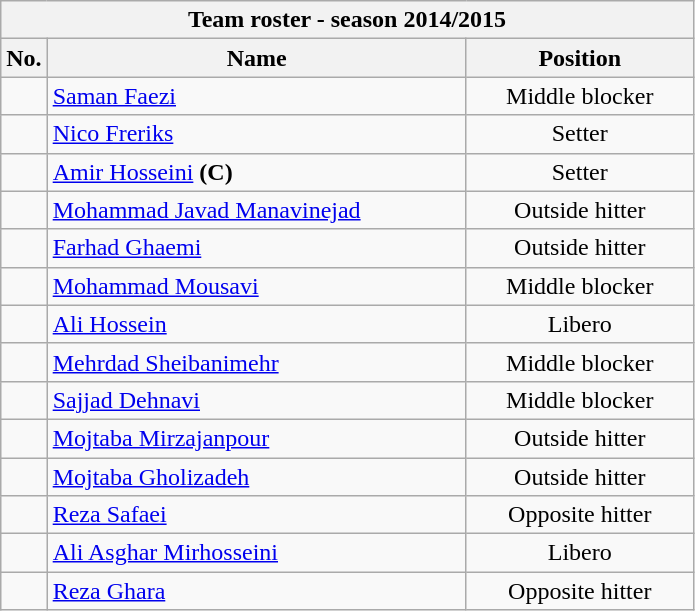<table class="wikitable collapsible collapsed" style="font-size:100%; text-align:center;">
<tr>
<th colspan=3>Team roster - season 2014/2015</th>
</tr>
<tr>
<th>No.</th>
<th style="width:17em">Name</th>
<th style="width:9em">Position</th>
</tr>
<tr>
<td></td>
<td align=left> <a href='#'>Saman Faezi</a></td>
<td>Middle blocker</td>
</tr>
<tr>
<td></td>
<td align=left> <a href='#'>Nico Freriks</a></td>
<td>Setter</td>
</tr>
<tr>
<td></td>
<td align=left> <a href='#'>Amir Hosseini</a> <strong>(C)</strong></td>
<td>Setter</td>
</tr>
<tr>
<td></td>
<td align=left> <a href='#'>Mohammad Javad Manavinejad</a></td>
<td>Outside hitter</td>
</tr>
<tr>
<td></td>
<td align=left> <a href='#'>Farhad Ghaemi</a></td>
<td>Outside hitter</td>
</tr>
<tr>
<td></td>
<td align=left> <a href='#'>Mohammad Mousavi</a></td>
<td>Middle blocker</td>
</tr>
<tr>
<td></td>
<td align=left> <a href='#'>Ali Hossein</a></td>
<td>Libero</td>
</tr>
<tr>
<td></td>
<td align=left> <a href='#'>Mehrdad Sheibanimehr</a></td>
<td>Middle blocker</td>
</tr>
<tr>
<td></td>
<td align=left> <a href='#'>Sajjad Dehnavi</a></td>
<td>Middle blocker</td>
</tr>
<tr>
<td></td>
<td align=left> <a href='#'>Mojtaba Mirzajanpour</a></td>
<td>Outside hitter</td>
</tr>
<tr>
<td></td>
<td align=left> <a href='#'>Mojtaba Gholizadeh</a></td>
<td>Outside hitter</td>
</tr>
<tr>
<td></td>
<td align=left> <a href='#'>Reza Safaei</a></td>
<td>Opposite hitter</td>
</tr>
<tr>
<td></td>
<td align=left> <a href='#'>Ali Asghar Mirhosseini</a></td>
<td>Libero</td>
</tr>
<tr>
<td></td>
<td align=left> <a href='#'>Reza Ghara</a></td>
<td>Opposite hitter</td>
</tr>
</table>
